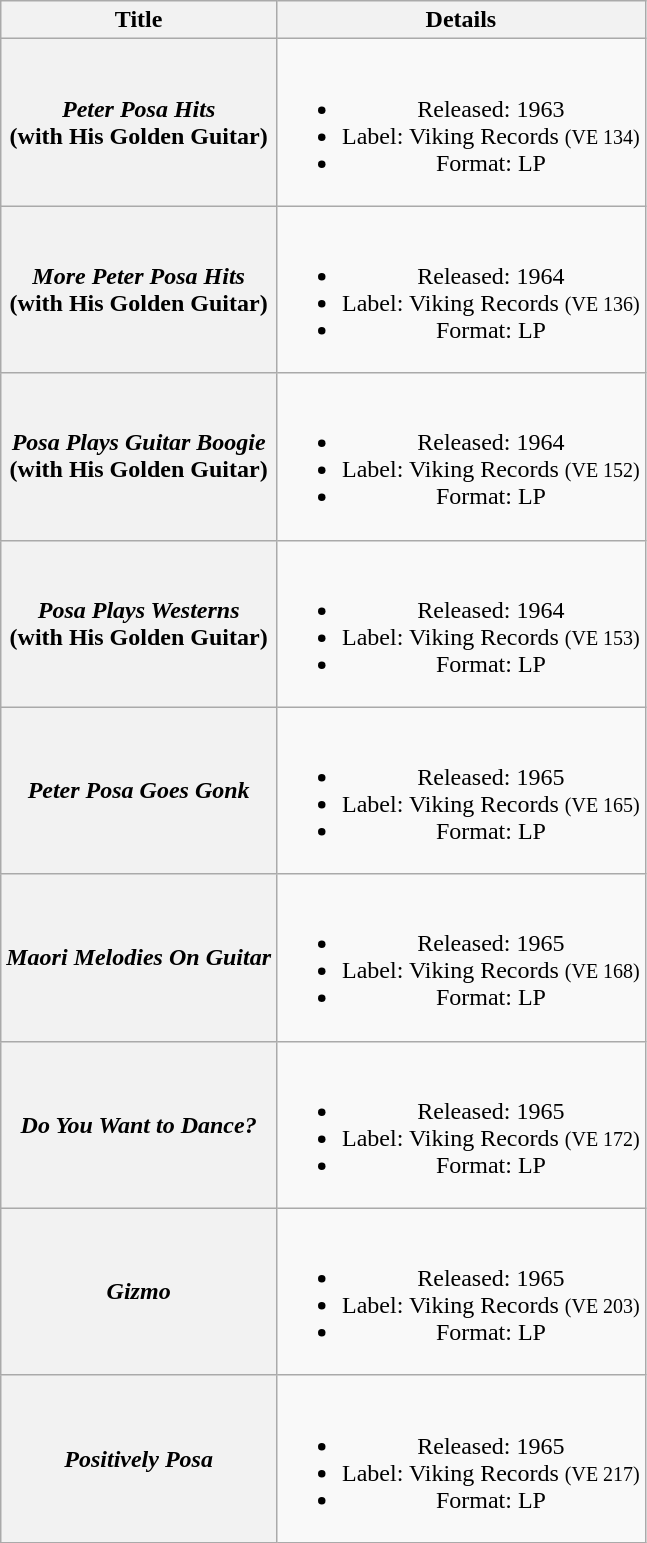<table class="wikitable plainrowheaders" style="text-align:center;" border="1">
<tr>
<th>Title</th>
<th>Details</th>
</tr>
<tr>
<th scope="row"><em>Peter Posa Hits</em> <br>(with His Golden Guitar)</th>
<td><br><ul><li>Released: 1963</li><li>Label: Viking Records <small>(VE 134)</small></li><li>Format: LP</li></ul></td>
</tr>
<tr>
<th scope="row"><em>More Peter Posa Hits</em> <br>(with His Golden Guitar)</th>
<td><br><ul><li>Released: 1964</li><li>Label: Viking Records <small>(VE 136)</small></li><li>Format: LP</li></ul></td>
</tr>
<tr>
<th scope="row"><em>Posa Plays Guitar Boogie</em> <br>(with His Golden Guitar)</th>
<td><br><ul><li>Released: 1964</li><li>Label: Viking Records <small>(VE 152)</small></li><li>Format: LP</li></ul></td>
</tr>
<tr>
<th scope="row"><em>Posa Plays Westerns</em> <br>(with His Golden Guitar)</th>
<td><br><ul><li>Released: 1964</li><li>Label: Viking Records <small>(VE 153)</small></li><li>Format: LP</li></ul></td>
</tr>
<tr>
<th scope="row"><em>Peter Posa Goes Gonk</em></th>
<td><br><ul><li>Released: 1965</li><li>Label: Viking Records <small>(VE 165)</small></li><li>Format: LP</li></ul></td>
</tr>
<tr>
<th scope="row"><em>Maori Melodies On Guitar</em></th>
<td><br><ul><li>Released: 1965</li><li>Label: Viking Records <small>(VE 168)</small></li><li>Format: LP</li></ul></td>
</tr>
<tr>
<th scope="row"><em>Do You Want to Dance?</em></th>
<td><br><ul><li>Released: 1965</li><li>Label: Viking Records <small>(VE 172)</small></li><li>Format: LP</li></ul></td>
</tr>
<tr>
<th scope="row"><em>Gizmo</em></th>
<td><br><ul><li>Released: 1965</li><li>Label: Viking Records <small>(VE 203)</small></li><li>Format: LP</li></ul></td>
</tr>
<tr>
<th scope="row"><em>Positively Posa</em></th>
<td><br><ul><li>Released: 1965</li><li>Label: Viking Records <small>(VE 217)</small></li><li>Format: LP</li></ul></td>
</tr>
</table>
